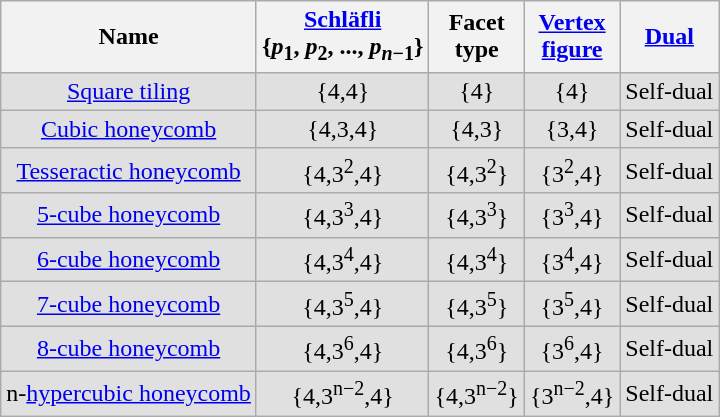<table class="wikitable">
<tr>
<th>Name</th>
<th><a href='#'>Schläfli</a><br>{<em>p</em><sub>1</sub>, <em>p</em><sub>2</sub>, ..., <em>p</em><sub><em>n</em>−1</sub>}</th>
<th>Facet<br>type</th>
<th><a href='#'>Vertex<br>figure</a></th>
<th><a href='#'>Dual</a></th>
</tr>
<tr BGCOLOR="#e0e0e0" align=center>
<td><a href='#'>Square tiling</a></td>
<td>{4,4}</td>
<td>{4}</td>
<td>{4}</td>
<td>Self-dual</td>
</tr>
<tr BGCOLOR="#e0e0e0" align=center>
<td><a href='#'>Cubic honeycomb</a></td>
<td>{4,3,4}</td>
<td>{4,3}</td>
<td>{3,4}</td>
<td>Self-dual</td>
</tr>
<tr BGCOLOR="#e0e0e0" align=center>
<td><a href='#'>Tesseractic honeycomb</a></td>
<td>{4,3<sup>2</sup>,4}</td>
<td>{4,3<sup>2</sup>}</td>
<td>{3<sup>2</sup>,4}</td>
<td>Self-dual</td>
</tr>
<tr BGCOLOR="#e0e0e0" align=center>
<td><a href='#'>5-cube honeycomb</a></td>
<td>{4,3<sup>3</sup>,4}</td>
<td>{4,3<sup>3</sup>}</td>
<td>{3<sup>3</sup>,4}</td>
<td>Self-dual</td>
</tr>
<tr BGCOLOR="#e0e0e0" align=center>
<td><a href='#'>6-cube honeycomb</a></td>
<td>{4,3<sup>4</sup>,4}</td>
<td>{4,3<sup>4</sup>}</td>
<td>{3<sup>4</sup>,4}</td>
<td>Self-dual</td>
</tr>
<tr BGCOLOR="#e0e0e0" align=center>
<td><a href='#'>7-cube honeycomb</a></td>
<td>{4,3<sup>5</sup>,4}</td>
<td>{4,3<sup>5</sup>}</td>
<td>{3<sup>5</sup>,4}</td>
<td>Self-dual</td>
</tr>
<tr BGCOLOR="#e0e0e0" align=center>
<td><a href='#'>8-cube honeycomb</a></td>
<td>{4,3<sup>6</sup>,4}</td>
<td>{4,3<sup>6</sup>}</td>
<td>{3<sup>6</sup>,4}</td>
<td>Self-dual</td>
</tr>
<tr BGCOLOR="#e0e0e0" align=center>
<td>n-<a href='#'>hypercubic honeycomb</a></td>
<td>{4,3<sup>n−2</sup>,4}</td>
<td>{4,3<sup>n−2</sup>}</td>
<td>{3<sup>n−2</sup>,4}</td>
<td>Self-dual</td>
</tr>
</table>
